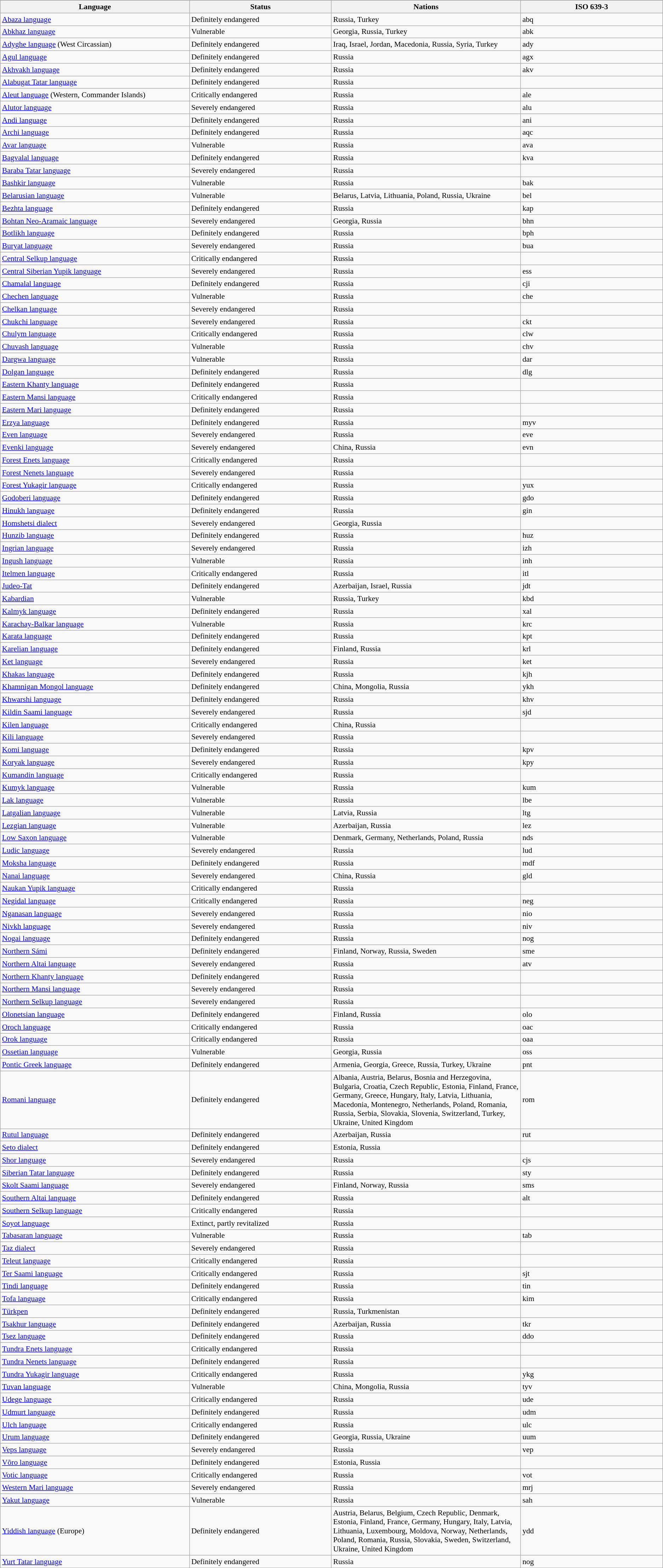<table class="wikitable sortable" align="center" style="font-size:90%">
<tr>
</tr>
<tr>
<th width="20%">Language</th>
<th width="15%">Status</th>
<th width="20%">Nations</th>
<th width="15%">ISO 639-3</th>
</tr>
<tr>
<td><a href='#'>Abaza language</a></td>
<td>Definitely endangered</td>
<td>Russia, Turkey</td>
<td>abq</td>
</tr>
<tr>
<td><a href='#'>Abkhaz language</a></td>
<td>Vulnerable</td>
<td>Georgia, Russia, Turkey</td>
<td>abk</td>
</tr>
<tr>
<td><a href='#'>Adyghe language</a> (West Circassian)</td>
<td>Definitely endangered</td>
<td>Iraq, Israel, Jordan, Macedonia, Russia, Syria, Turkey</td>
<td>ady</td>
</tr>
<tr>
<td><a href='#'>Agul language</a></td>
<td>Definitely endangered</td>
<td>Russia</td>
<td>agx</td>
</tr>
<tr>
<td><a href='#'>Akhvakh language</a></td>
<td>Definitely endangered</td>
<td>Russia</td>
<td>akv</td>
</tr>
<tr>
<td><a href='#'>Alabugat Tatar language</a></td>
<td>Definitely endangered</td>
<td>Russia</td>
<td></td>
</tr>
<tr>
<td><a href='#'>Aleut language</a> (Western, Commander Islands)</td>
<td>Critically endangered</td>
<td>Russia</td>
<td>ale</td>
</tr>
<tr>
<td><a href='#'>Alutor language</a></td>
<td>Severely endangered</td>
<td>Russia</td>
<td>alu</td>
</tr>
<tr>
<td><a href='#'>Andi language</a></td>
<td>Definitely endangered</td>
<td>Russia</td>
<td>ani</td>
</tr>
<tr>
<td><a href='#'>Archi language</a></td>
<td>Definitely endangered</td>
<td>Russia</td>
<td>aqc</td>
</tr>
<tr>
<td><a href='#'>Avar language</a></td>
<td>Vulnerable</td>
<td>Russia</td>
<td>ava</td>
</tr>
<tr>
<td><a href='#'>Bagvalal language</a></td>
<td>Definitely endangered</td>
<td>Russia</td>
<td>kva</td>
</tr>
<tr>
<td><a href='#'>Baraba Tatar language</a></td>
<td>Severely endangered</td>
<td>Russia</td>
<td></td>
</tr>
<tr>
<td><a href='#'>Bashkir language</a></td>
<td>Vulnerable</td>
<td>Russia</td>
<td>bak</td>
</tr>
<tr>
<td><a href='#'>Belarusian language</a></td>
<td>Vulnerable</td>
<td>Belarus, Latvia, Lithuania, Poland, Russia, Ukraine</td>
<td>bel</td>
</tr>
<tr>
<td><a href='#'>Bezhta language</a></td>
<td>Definitely endangered</td>
<td>Russia</td>
<td>kap</td>
</tr>
<tr>
<td><a href='#'>Bohtan Neo-Aramaic language</a></td>
<td>Severely endangered</td>
<td>Georgia, Russia</td>
<td>bhn</td>
</tr>
<tr>
<td><a href='#'>Botlikh language</a></td>
<td>Definitely endangered</td>
<td>Russia</td>
<td>bph</td>
</tr>
<tr>
<td><a href='#'>Buryat language</a></td>
<td>Severely endangered</td>
<td>Russia</td>
<td>bua</td>
</tr>
<tr>
<td><a href='#'>Central Selkup language</a></td>
<td>Critically endangered</td>
<td>Russia</td>
<td></td>
</tr>
<tr>
<td><a href='#'>Central Siberian Yupik language</a></td>
<td>Severely endangered</td>
<td>Russia</td>
<td>ess</td>
</tr>
<tr>
<td><a href='#'>Chamalal language</a></td>
<td>Definitely endangered</td>
<td>Russia</td>
<td>cji</td>
</tr>
<tr>
<td><a href='#'>Chechen language</a></td>
<td>Vulnerable</td>
<td>Russia</td>
<td>che</td>
</tr>
<tr>
<td><a href='#'>Chelkan language</a></td>
<td>Severely endangered</td>
<td>Russia</td>
<td></td>
</tr>
<tr>
<td><a href='#'>Chukchi language</a></td>
<td>Severely endangered</td>
<td>Russia</td>
<td>ckt</td>
</tr>
<tr>
<td><a href='#'>Chulym language</a></td>
<td>Critically endangered</td>
<td>Russia</td>
<td>clw</td>
</tr>
<tr>
<td><a href='#'>Chuvash language</a></td>
<td>Vulnerable</td>
<td>Russia</td>
<td>chv</td>
</tr>
<tr>
<td><a href='#'>Dargwa language</a></td>
<td>Vulnerable</td>
<td>Russia</td>
<td>dar</td>
</tr>
<tr>
<td><a href='#'>Dolgan language</a></td>
<td>Definitely endangered</td>
<td>Russia</td>
<td>dlg</td>
</tr>
<tr>
<td><a href='#'>Eastern Khanty language</a></td>
<td>Definitely endangered</td>
<td>Russia</td>
<td></td>
</tr>
<tr>
<td><a href='#'>Eastern Mansi language</a></td>
<td>Critically endangered</td>
<td>Russia</td>
<td></td>
</tr>
<tr>
<td><a href='#'>Eastern Mari language</a></td>
<td>Definitely endangered</td>
<td>Russia</td>
<td></td>
</tr>
<tr>
<td><a href='#'>Erzya language</a></td>
<td>Definitely endangered</td>
<td>Russia</td>
<td>myv</td>
</tr>
<tr>
<td><a href='#'>Even language</a></td>
<td>Severely endangered</td>
<td>Russia</td>
<td>eve</td>
</tr>
<tr>
<td><a href='#'>Evenki language</a></td>
<td>Severely endangered</td>
<td>China, Russia</td>
<td>evn</td>
</tr>
<tr>
<td><a href='#'>Forest Enets language</a></td>
<td>Critically endangered</td>
<td>Russia</td>
<td></td>
</tr>
<tr>
<td><a href='#'>Forest Nenets language</a></td>
<td>Severely endangered</td>
<td>Russia</td>
<td></td>
</tr>
<tr>
<td><a href='#'>Forest Yukagir language</a></td>
<td>Critically endangered</td>
<td>Russia</td>
<td>yux</td>
</tr>
<tr>
<td><a href='#'>Godoberi language</a></td>
<td>Definitely endangered</td>
<td>Russia</td>
<td>gdo</td>
</tr>
<tr>
<td><a href='#'>Hinukh language</a></td>
<td>Definitely endangered</td>
<td>Russia</td>
<td>gin</td>
</tr>
<tr>
<td><a href='#'>Homshetsi dialect</a></td>
<td>Severely endangered</td>
<td>Georgia, Russia</td>
<td></td>
</tr>
<tr>
<td><a href='#'>Hunzib language</a></td>
<td>Definitely endangered</td>
<td>Russia</td>
<td>huz</td>
</tr>
<tr>
<td><a href='#'>Ingrian language</a></td>
<td>Severely endangered</td>
<td>Russia</td>
<td>izh</td>
</tr>
<tr>
<td><a href='#'>Ingush language</a></td>
<td>Vulnerable</td>
<td>Russia</td>
<td>inh</td>
</tr>
<tr>
<td><a href='#'>Itelmen language</a></td>
<td>Critically endangered</td>
<td>Russia</td>
<td>itl</td>
</tr>
<tr>
<td><a href='#'>Judeo-Tat</a></td>
<td>Definitely endangered</td>
<td>Azerbaijan, Israel, Russia</td>
<td>jdt</td>
</tr>
<tr>
<td><a href='#'>Kabardian</a></td>
<td>Vulnerable</td>
<td>Russia, Turkey</td>
<td>kbd</td>
</tr>
<tr>
<td><a href='#'>Kalmyk language</a></td>
<td>Definitely endangered</td>
<td>Russia</td>
<td>xal</td>
</tr>
<tr>
<td><a href='#'>Karachay-Balkar language</a></td>
<td>Vulnerable</td>
<td>Russia</td>
<td>krc</td>
</tr>
<tr>
<td><a href='#'>Karata language</a></td>
<td>Definitely endangered</td>
<td>Russia</td>
<td>kpt</td>
</tr>
<tr>
<td><a href='#'>Karelian language</a></td>
<td>Definitely endangered</td>
<td>Finland, Russia</td>
<td>krl</td>
</tr>
<tr>
<td><a href='#'>Ket language</a></td>
<td>Severely endangered</td>
<td>Russia</td>
<td>ket</td>
</tr>
<tr>
<td><a href='#'>Khakas language</a></td>
<td>Definitely endangered</td>
<td>Russia</td>
<td>kjh</td>
</tr>
<tr>
<td><a href='#'>Khamnigan Mongol language</a></td>
<td>Definitely endangered</td>
<td>China, Mongolia, Russia</td>
<td>ykh</td>
</tr>
<tr>
<td><a href='#'>Khwarshi language</a></td>
<td>Definitely endangered</td>
<td>Russia</td>
<td>khv</td>
</tr>
<tr>
<td><a href='#'>Kildin Saami language</a></td>
<td>Severely endangered</td>
<td>Russia</td>
<td>sjd</td>
</tr>
<tr>
<td><a href='#'>Kilen language</a></td>
<td>Critically endangered</td>
<td>China, Russia</td>
<td></td>
</tr>
<tr>
<td><a href='#'>Kili language</a></td>
<td>Severely endangered</td>
<td>Russia</td>
<td></td>
</tr>
<tr>
<td><a href='#'>Komi language</a></td>
<td>Definitely endangered</td>
<td>Russia</td>
<td>kpv</td>
</tr>
<tr>
<td><a href='#'>Koryak language</a></td>
<td>Severely endangered</td>
<td>Russia</td>
<td>kpy</td>
</tr>
<tr>
<td><a href='#'>Kumandin language</a></td>
<td>Critically endangered</td>
<td>Russia</td>
<td></td>
</tr>
<tr>
<td><a href='#'>Kumyk language</a></td>
<td>Vulnerable</td>
<td>Russia</td>
<td>kum</td>
</tr>
<tr>
<td><a href='#'>Lak language</a></td>
<td>Vulnerable</td>
<td>Russia</td>
<td>lbe</td>
</tr>
<tr>
<td><a href='#'>Latgalian language</a></td>
<td>Vulnerable</td>
<td>Latvia, Russia</td>
<td>ltg</td>
</tr>
<tr>
<td><a href='#'>Lezgian language</a></td>
<td>Vulnerable</td>
<td>Azerbaijan, Russia</td>
<td>lez</td>
</tr>
<tr>
<td><a href='#'>Low Saxon language</a></td>
<td>Vulnerable</td>
<td>Denmark, Germany, Netherlands, Poland, Russia</td>
<td>nds</td>
</tr>
<tr>
<td><a href='#'>Ludic language</a></td>
<td>Severely endangered</td>
<td>Russia</td>
<td>lud</td>
</tr>
<tr>
<td><a href='#'>Moksha language</a></td>
<td>Definitely endangered</td>
<td>Russia</td>
<td>mdf</td>
</tr>
<tr>
<td><a href='#'>Nanai language</a></td>
<td>Severely endangered</td>
<td>China, Russia</td>
<td>gld</td>
</tr>
<tr>
<td><a href='#'>Naukan Yupik language</a></td>
<td>Critically endangered</td>
<td>Russia</td>
<td></td>
</tr>
<tr>
<td><a href='#'>Negidal language</a></td>
<td>Critically endangered</td>
<td>Russia</td>
<td>neg</td>
</tr>
<tr>
<td><a href='#'>Nganasan language</a></td>
<td>Severely endangered</td>
<td>Russia</td>
<td>nio</td>
</tr>
<tr>
<td><a href='#'>Nivkh language</a></td>
<td>Severely endangered</td>
<td>Russia</td>
<td>niv</td>
</tr>
<tr>
<td><a href='#'>Nogai language</a></td>
<td>Definitely endangered</td>
<td>Russia</td>
<td>nog</td>
</tr>
<tr>
<td><a href='#'>Northern Sámi</a></td>
<td>Definitely endangered</td>
<td>Finland, Norway, Russia, Sweden</td>
<td>sme</td>
</tr>
<tr>
<td><a href='#'>Northern Altai language</a></td>
<td>Severely endangered</td>
<td>Russia</td>
<td>atv</td>
</tr>
<tr>
<td><a href='#'>Northern Khanty language</a></td>
<td>Definitely endangered</td>
<td>Russia</td>
<td></td>
</tr>
<tr>
<td><a href='#'>Northern Mansi language</a></td>
<td>Severely endangered</td>
<td>Russia</td>
<td></td>
</tr>
<tr>
<td><a href='#'>Northern Selkup language</a></td>
<td>Severely endangered</td>
<td>Russia</td>
<td></td>
</tr>
<tr>
<td><a href='#'>Olonetsian language</a></td>
<td>Definitely endangered</td>
<td>Finland, Russia</td>
<td>olo</td>
</tr>
<tr>
<td><a href='#'>Oroch language</a></td>
<td>Critically endangered</td>
<td>Russia</td>
<td>oac</td>
</tr>
<tr>
<td><a href='#'>Orok language</a></td>
<td>Critically endangered</td>
<td>Russia</td>
<td>oaa</td>
</tr>
<tr>
<td><a href='#'>Ossetian language</a></td>
<td>Vulnerable</td>
<td>Georgia, Russia</td>
<td>oss</td>
</tr>
<tr>
<td><a href='#'>Pontic Greek language</a></td>
<td>Definitely endangered</td>
<td>Armenia, Georgia, Greece, Russia, Turkey, Ukraine</td>
<td>pnt</td>
</tr>
<tr>
<td><a href='#'>Romani language</a></td>
<td>Definitely endangered</td>
<td>Albania, Austria, Belarus, Bosnia and Herzegovina, Bulgaria, Croatia, Czech Republic, Estonia, Finland, France, Germany, Greece, Hungary, Italy, Latvia, Lithuania, Macedonia, Montenegro, Netherlands, Poland, Romania, Russia, Serbia, Slovakia, Slovenia, Switzerland, Turkey, Ukraine, United Kingdom</td>
<td>rom</td>
</tr>
<tr>
<td><a href='#'>Rutul language</a></td>
<td>Definitely endangered</td>
<td>Azerbaijan, Russia</td>
<td>rut</td>
</tr>
<tr>
<td><a href='#'>Seto dialect</a></td>
<td>Definitely endangered</td>
<td>Estonia, Russia</td>
<td></td>
</tr>
<tr>
<td><a href='#'>Shor language</a></td>
<td>Severely endangered</td>
<td>Russia</td>
<td>cjs</td>
</tr>
<tr>
<td><a href='#'>Siberian Tatar language</a></td>
<td>Definitely endangered</td>
<td>Russia</td>
<td>sty</td>
</tr>
<tr>
<td><a href='#'>Skolt Saami language</a></td>
<td>Severely endangered</td>
<td>Finland, Norway, Russia</td>
<td>sms</td>
</tr>
<tr>
<td><a href='#'>Southern Altai language</a></td>
<td>Definitely endangered</td>
<td>Russia</td>
<td>alt</td>
</tr>
<tr>
<td><a href='#'>Southern Selkup language</a></td>
<td>Critically endangered</td>
<td>Russia</td>
<td></td>
</tr>
<tr>
<td><a href='#'>Soyot language</a></td>
<td>Extinct, partly revitalized</td>
<td>Russia</td>
<td></td>
</tr>
<tr>
<td><a href='#'>Tabasaran language</a></td>
<td>Vulnerable</td>
<td>Russia</td>
<td>tab</td>
</tr>
<tr>
<td><a href='#'>Taz dialect</a></td>
<td>Severely endangered</td>
<td>Russia</td>
<td></td>
</tr>
<tr>
<td><a href='#'>Teleut language</a></td>
<td>Critically endangered</td>
<td>Russia</td>
<td></td>
</tr>
<tr>
<td><a href='#'>Ter Saami language</a></td>
<td>Critically endangered</td>
<td>Russia</td>
<td>sjt</td>
</tr>
<tr>
<td><a href='#'>Tindi language</a></td>
<td>Definitely endangered</td>
<td>Russia</td>
<td>tin</td>
</tr>
<tr>
<td><a href='#'>Tofa language</a></td>
<td>Critically endangered</td>
<td>Russia</td>
<td>kim</td>
</tr>
<tr>
<td><a href='#'>Türkpen</a></td>
<td>Definitely endangered</td>
<td>Russia, Turkmenistan</td>
<td></td>
</tr>
<tr>
<td><a href='#'>Tsakhur language</a></td>
<td>Definitely endangered</td>
<td>Azerbaijan, Russia</td>
<td>tkr</td>
</tr>
<tr>
<td><a href='#'>Tsez language</a></td>
<td>Definitely endangered</td>
<td>Russia</td>
<td>ddo</td>
</tr>
<tr>
<td><a href='#'>Tundra Enets language</a></td>
<td>Critically endangered</td>
<td>Russia</td>
<td></td>
</tr>
<tr>
<td><a href='#'>Tundra Nenets language</a></td>
<td>Definitely endangered</td>
<td>Russia</td>
<td></td>
</tr>
<tr>
<td><a href='#'>Tundra Yukagir language</a></td>
<td>Critically endangered</td>
<td>Russia</td>
<td>ykg</td>
</tr>
<tr>
<td><a href='#'>Tuvan language</a></td>
<td>Vulnerable</td>
<td>China, Mongolia, Russia</td>
<td>tyv</td>
</tr>
<tr>
<td><a href='#'>Udege language</a></td>
<td>Critically endangered</td>
<td>Russia</td>
<td>ude</td>
</tr>
<tr>
<td><a href='#'>Udmurt language</a></td>
<td>Definitely endangered</td>
<td>Russia</td>
<td>udm</td>
</tr>
<tr>
<td><a href='#'>Ulch language</a></td>
<td>Critically endangered</td>
<td>Russia</td>
<td>ulc</td>
</tr>
<tr>
<td><a href='#'>Urum language</a></td>
<td>Definitely endangered</td>
<td>Georgia, Russia, Ukraine</td>
<td>uum</td>
</tr>
<tr>
<td><a href='#'>Veps language</a></td>
<td>Severely endangered</td>
<td>Russia</td>
<td>vep</td>
</tr>
<tr>
<td><a href='#'>Võro language</a></td>
<td>Definitely endangered</td>
<td>Estonia, Russia</td>
<td></td>
</tr>
<tr>
<td><a href='#'>Votic language</a></td>
<td>Critically endangered</td>
<td>Russia</td>
<td>vot</td>
</tr>
<tr>
<td><a href='#'>Western Mari language</a></td>
<td>Severely endangered</td>
<td>Russia</td>
<td>mrj</td>
</tr>
<tr>
<td><a href='#'>Yakut language</a></td>
<td>Vulnerable</td>
<td>Russia</td>
<td>sah</td>
</tr>
<tr>
<td><a href='#'>Yiddish language</a> (Europe)</td>
<td>Definitely endangered</td>
<td>Austria, Belarus, Belgium, Czech Republic, Denmark, Estonia, Finland, France, Germany, Hungary, Italy, Latvia, Lithuania, Luxembourg, Moldova, Norway, Netherlands, Poland, Romania, Russia, Slovakia, Sweden, Switzerland, Ukraine, United Kingdom</td>
<td>ydd</td>
</tr>
<tr>
<td><a href='#'>Yurt Tatar language</a></td>
<td>Definitely endangered</td>
<td>Russia</td>
<td>nog</td>
</tr>
</table>
